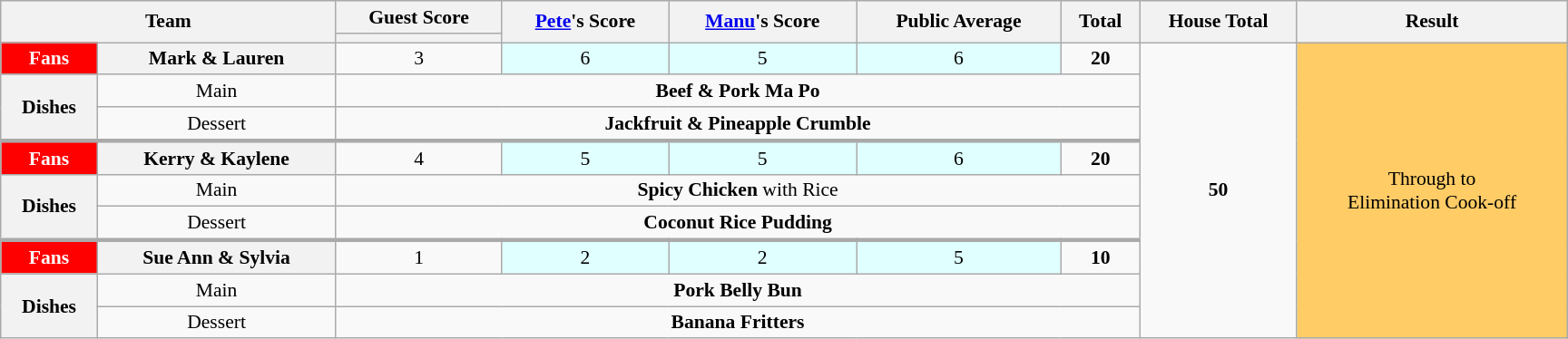<table class="wikitable plainrowheaders" style="margin:1em auto; text-align:center; font-size:90%; width:80em;">
<tr>
<th colspan="2" rowspan="2" scope="col">Team</th>
<th scope="col">Guest Score</th>
<th rowspan="2"><a href='#'>Pete</a>'s Score</th>
<th rowspan="2"><a href='#'>Manu</a>'s Score</th>
<th rowspan="2">Public Average</th>
<th rowspan="2" scope="col">Total<br><small></small></th>
<th rowspan="2">House Total<br><small></small></th>
<th rowspan="2">Result</th>
</tr>
<tr elimination challenge>
<th scope="col"></th>
</tr>
<tr>
<th style="text-align:center; background:red; color:white;"><strong>Fans</strong></th>
<th rowspan="1">Mark & Lauren</th>
<td rowspan="1">3</td>
<td rowspan="1" bgcolor="#e0ffff">6</td>
<td rowspan="1" bgcolor="#e0ffff">5</td>
<td rowspan="1" bgcolor="#e0ffff">6</td>
<td rowspan="1"><strong>20</strong></td>
<td rowspan="9" style="width:10%"><strong>50</strong></td>
<td rowspan="9" style="text-align:center; background:#FFCC66;">Through to <br>Elimination Cook-off</td>
</tr>
<tr>
<th colspan="1" rowspan="2">Dishes</th>
<td>Main</td>
<td colspan="5"><strong>Beef & Pork Ma Po</strong></td>
</tr>
<tr>
<td>Dessert</td>
<td colspan="5"><strong>Jackfruit & Pineapple Crumble</strong></td>
</tr>
<tr style="border-top:3px solid #aaa;">
<th style="text-align:center; background:red; color:white;"><strong>Fans</strong></th>
<th rowspan="1">Kerry & Kaylene</th>
<td rowspan="1">4</td>
<td rowspan="1" bgcolor="#e0ffff">5</td>
<td rowspan="1" bgcolor="#e0ffff">5</td>
<td rowspan="1" bgcolor="#e0ffff">6</td>
<td rowspan="1"><strong>20</strong></td>
</tr>
<tr>
<th colspan="1" rowspan="2">Dishes</th>
<td>Main</td>
<td colspan="5"><strong>Spicy Chicken</strong> with Rice</td>
</tr>
<tr>
<td>Dessert</td>
<td colspan="5"><strong>Coconut Rice Pudding</strong></td>
</tr>
<tr style="border-top:3px solid #aaa;">
<th style="text-align:center; background:red; color:white;"><strong>Fans</strong></th>
<th rowspan="1">Sue Ann & Sylvia</th>
<td rowspan="1">1</td>
<td rowspan="1" bgcolor="#e0ffff">2</td>
<td rowspan="1" bgcolor="#e0ffff">2</td>
<td rowspan="1" bgcolor="#e0ffff">5</td>
<td rowspan="1"><strong>10</strong></td>
</tr>
<tr>
<th colspan="1" rowspan="2">Dishes</th>
<td>Main</td>
<td colspan="5"><strong>Pork Belly Bun</strong></td>
</tr>
<tr>
<td>Dessert</td>
<td colspan="5"><strong>Banana Fritters</strong></td>
</tr>
</table>
